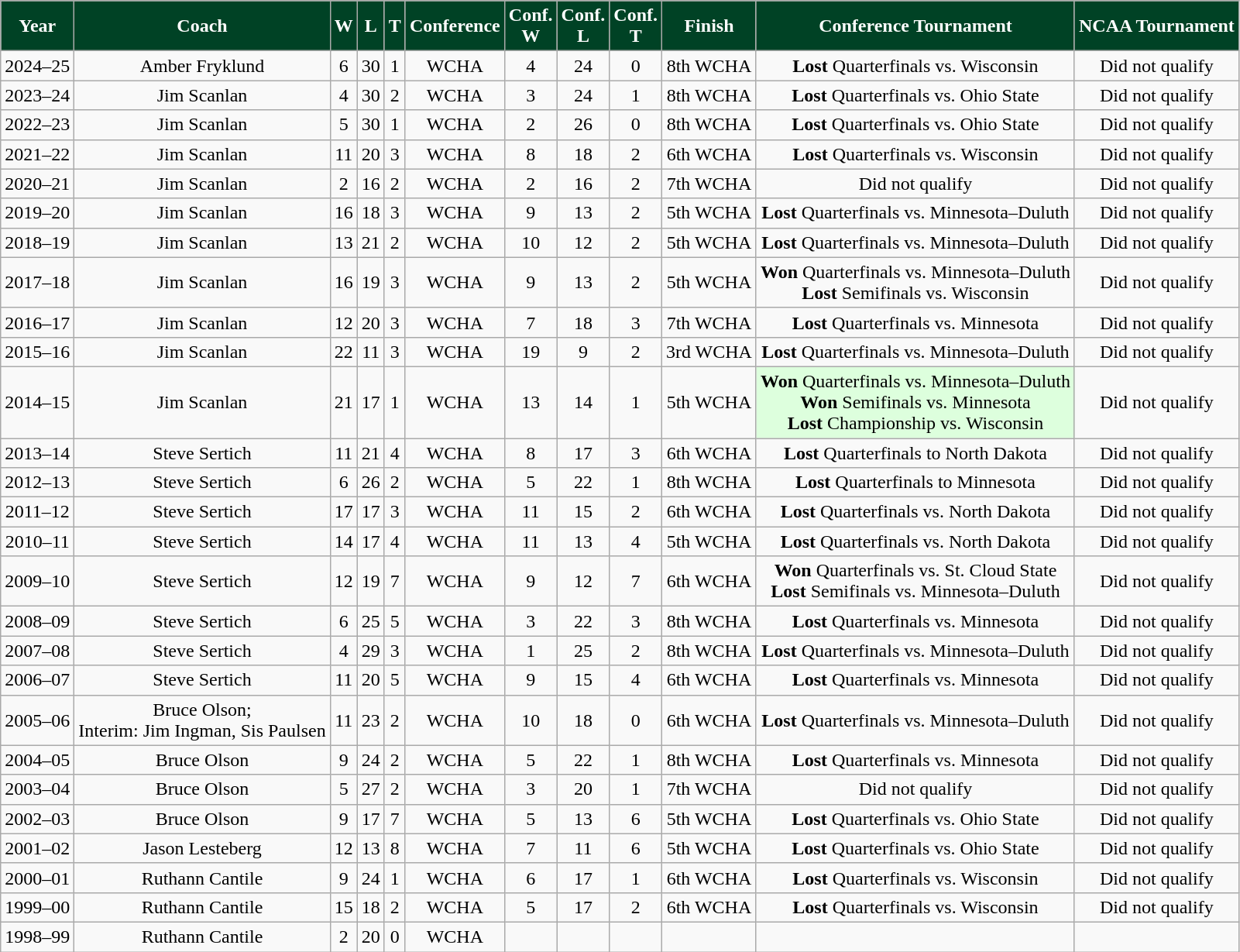<table class="wikitable">
<tr align="center"  style="background:#004225;color:#FFFFFF;">
<td><strong>Year</strong></td>
<td><strong>Coach</strong></td>
<td><strong>W</strong></td>
<td><strong>L</strong></td>
<td><strong>T</strong></td>
<td><strong>Conference</strong></td>
<td><strong>Conf. <br> W</strong></td>
<td><strong>Conf. <br> L</strong></td>
<td><strong>Conf. <br> T</strong></td>
<td><strong>Finish</strong></td>
<td><strong>Conference Tournament</strong></td>
<td><strong>NCAA Tournament</strong></td>
</tr>
<tr align="center" bgcolor="">
<td>2024–25</td>
<td>Amber Fryklund</td>
<td>6</td>
<td>30</td>
<td>1</td>
<td>WCHA</td>
<td>4</td>
<td>24</td>
<td>0</td>
<td>8th WCHA</td>
<td><strong>Lost</strong> Quarterfinals vs. Wisconsin </td>
<td>Did not qualify</td>
</tr>
<tr align="center" bgcolor="">
<td>2023–24</td>
<td>Jim Scanlan</td>
<td>4</td>
<td>30</td>
<td>2</td>
<td>WCHA</td>
<td>3</td>
<td>24</td>
<td>1</td>
<td>8th WCHA</td>
<td><strong>Lost</strong> Quarterfinals vs. Ohio State </td>
<td>Did not qualify</td>
</tr>
<tr align="center" bgcolor="">
<td>2022–23</td>
<td>Jim Scanlan</td>
<td>5</td>
<td>30</td>
<td>1</td>
<td>WCHA</td>
<td>2</td>
<td>26</td>
<td>0</td>
<td>8th WCHA</td>
<td><strong>Lost</strong> Quarterfinals vs. Ohio State </td>
<td>Did not qualify</td>
</tr>
<tr align="center" bgcolor="">
<td>2021–22</td>
<td>Jim Scanlan</td>
<td>11</td>
<td>20</td>
<td>3</td>
<td>WCHA</td>
<td>8</td>
<td>18</td>
<td>2</td>
<td>6th WCHA</td>
<td><strong>Lost</strong> Quarterfinals vs. Wisconsin </td>
<td>Did not qualify</td>
</tr>
<tr align="center" bgcolor="">
<td>2020–21</td>
<td>Jim Scanlan</td>
<td>2</td>
<td>16</td>
<td>2</td>
<td>WCHA</td>
<td>2</td>
<td>16</td>
<td>2</td>
<td>7th WCHA</td>
<td>Did not qualify</td>
<td>Did not qualify</td>
</tr>
<tr align="center" bgcolor="">
<td>2019–20</td>
<td>Jim Scanlan</td>
<td>16</td>
<td>18</td>
<td>3</td>
<td>WCHA</td>
<td>9</td>
<td>13</td>
<td>2</td>
<td>5th WCHA</td>
<td><strong>Lost</strong> Quarterfinals vs. Minnesota–Duluth </td>
<td>Did not qualify</td>
</tr>
<tr align="center" bgcolor="">
<td>2018–19</td>
<td>Jim Scanlan</td>
<td>13</td>
<td>21</td>
<td>2</td>
<td>WCHA</td>
<td>10</td>
<td>12</td>
<td>2</td>
<td>5th WCHA</td>
<td><strong>Lost</strong> Quarterfinals vs. Minnesota–Duluth </td>
<td>Did not qualify</td>
</tr>
<tr align="center" bgcolor="">
<td>2017–18</td>
<td>Jim Scanlan</td>
<td>16</td>
<td>19</td>
<td>3</td>
<td>WCHA</td>
<td>9</td>
<td>13</td>
<td>2</td>
<td>5th WCHA</td>
<td><strong>Won</strong> Quarterfinals vs. Minnesota–Duluth  <br> <strong>Lost</strong> Semifinals vs. Wisconsin </td>
<td>Did not qualify</td>
</tr>
<tr align="center" bgcolor="">
<td>2016–17</td>
<td>Jim Scanlan</td>
<td>12</td>
<td>20</td>
<td>3</td>
<td>WCHA</td>
<td>7</td>
<td>18</td>
<td>3</td>
<td>7th WCHA</td>
<td><strong>Lost</strong> Quarterfinals vs. Minnesota </td>
<td>Did not qualify</td>
</tr>
<tr align="center" bgcolor="">
<td>2015–16</td>
<td>Jim Scanlan</td>
<td>22</td>
<td>11</td>
<td>3</td>
<td>WCHA</td>
<td>19</td>
<td>9</td>
<td>2</td>
<td>3rd WCHA</td>
<td><strong>Lost</strong> Quarterfinals vs. Minnesota–Duluth </td>
<td>Did not qualify</td>
</tr>
<tr align="center" bgcolor="">
<td>2014–15</td>
<td>Jim Scanlan</td>
<td>21</td>
<td>17</td>
<td>1</td>
<td>WCHA</td>
<td>13</td>
<td>14</td>
<td>1</td>
<td>5th WCHA</td>
<td style="background:#ddffdd;"><strong>Won</strong> Quarterfinals vs. Minnesota–Duluth  <br> <strong>Won</strong> Semifinals vs. Minnesota  <br> <strong>Lost</strong> Championship vs. Wisconsin </td>
<td>Did not qualify</td>
</tr>
<tr align="center" bgcolor="">
<td>2013–14</td>
<td>Steve Sertich</td>
<td>11</td>
<td>21</td>
<td>4</td>
<td>WCHA</td>
<td>8</td>
<td>17</td>
<td>3</td>
<td>6th WCHA</td>
<td><strong>Lost</strong> Quarterfinals to North Dakota </td>
<td>Did not qualify</td>
</tr>
<tr align="center" bgcolor="">
<td>2012–13</td>
<td>Steve Sertich</td>
<td>6</td>
<td>26</td>
<td>2</td>
<td>WCHA</td>
<td>5</td>
<td>22</td>
<td>1</td>
<td>8th WCHA</td>
<td><strong>Lost</strong> Quarterfinals to Minnesota </td>
<td>Did not qualify</td>
</tr>
<tr align="center" bgcolor="">
<td>2011–12</td>
<td>Steve Sertich</td>
<td>17</td>
<td>17</td>
<td>3</td>
<td>WCHA</td>
<td>11</td>
<td>15</td>
<td>2</td>
<td>6th WCHA</td>
<td><strong>Lost</strong> Quarterfinals vs. North Dakota </td>
<td>Did not qualify</td>
</tr>
<tr align="center" bgcolor="">
<td>2010–11</td>
<td>Steve Sertich</td>
<td>14</td>
<td>17</td>
<td>4</td>
<td>WCHA</td>
<td>11</td>
<td>13</td>
<td>4</td>
<td>5th WCHA</td>
<td><strong>Lost</strong> Quarterfinals vs. North Dakota </td>
<td>Did not qualify</td>
</tr>
<tr align="center" bgcolor="">
<td>2009–10</td>
<td>Steve Sertich</td>
<td>12</td>
<td>19</td>
<td>7</td>
<td>WCHA</td>
<td>9</td>
<td>12</td>
<td>7</td>
<td>6th WCHA</td>
<td><strong>Won</strong> Quarterfinals vs. St. Cloud State  <br> <strong>Lost</strong> Semifinals vs. Minnesota–Duluth </td>
<td>Did not qualify</td>
</tr>
<tr align="center" bgcolor="">
<td>2008–09</td>
<td>Steve Sertich</td>
<td>6</td>
<td>25</td>
<td>5</td>
<td>WCHA</td>
<td>3</td>
<td>22</td>
<td>3</td>
<td>8th WCHA</td>
<td><strong>Lost</strong> Quarterfinals vs. Minnesota </td>
<td>Did not qualify</td>
</tr>
<tr align="center" bgcolor="">
<td>2007–08</td>
<td>Steve Sertich</td>
<td>4</td>
<td>29</td>
<td>3</td>
<td>WCHA</td>
<td>1</td>
<td>25</td>
<td>2</td>
<td>8th WCHA</td>
<td><strong>Lost</strong> Quarterfinals vs. Minnesota–Duluth </td>
<td>Did not qualify</td>
</tr>
<tr align="center" bgcolor="">
<td>2006–07</td>
<td>Steve Sertich</td>
<td>11</td>
<td>20</td>
<td>5</td>
<td>WCHA</td>
<td>9</td>
<td>15</td>
<td>4</td>
<td>6th WCHA</td>
<td><strong>Lost</strong> Quarterfinals vs. Minnesota </td>
<td>Did not qualify</td>
</tr>
<tr align="center" bgcolor="">
<td>2005–06</td>
<td>Bruce Olson; <br> Interim: Jim Ingman, Sis Paulsen</td>
<td>11</td>
<td>23</td>
<td>2</td>
<td>WCHA</td>
<td>10</td>
<td>18</td>
<td>0</td>
<td>6th WCHA</td>
<td><strong>Lost</strong> Quarterfinals vs. Minnesota–Duluth </td>
<td>Did not qualify</td>
</tr>
<tr align="center" bgcolor="">
<td>2004–05</td>
<td>Bruce Olson</td>
<td>9</td>
<td>24</td>
<td>2</td>
<td>WCHA</td>
<td>5</td>
<td>22</td>
<td>1</td>
<td>8th WCHA</td>
<td><strong>Lost</strong> Quarterfinals vs. Minnesota </td>
<td>Did not qualify</td>
</tr>
<tr align="center" bgcolor="">
<td>2003–04</td>
<td>Bruce Olson</td>
<td>5</td>
<td>27</td>
<td>2</td>
<td>WCHA</td>
<td>3</td>
<td>20</td>
<td>1</td>
<td>7th WCHA</td>
<td>Did not qualify</td>
<td>Did not qualify</td>
</tr>
<tr align="center" bgcolor="">
<td>2002–03</td>
<td>Bruce Olson</td>
<td>9</td>
<td>17</td>
<td>7</td>
<td>WCHA</td>
<td>5</td>
<td>13</td>
<td>6</td>
<td>5th WCHA</td>
<td><strong>Lost</strong> Quarterfinals vs. Ohio State </td>
<td>Did not qualify</td>
</tr>
<tr align="center" bgcolor="">
<td>2001–02</td>
<td>Jason Lesteberg</td>
<td>12</td>
<td>13</td>
<td>8</td>
<td>WCHA</td>
<td>7</td>
<td>11</td>
<td>6</td>
<td>5th WCHA</td>
<td><strong>Lost</strong> Quarterfinals vs. Ohio State </td>
<td>Did not qualify</td>
</tr>
<tr align="center" bgcolor="">
<td>2000–01</td>
<td>Ruthann Cantile</td>
<td>9</td>
<td>24</td>
<td>1</td>
<td>WCHA</td>
<td>6</td>
<td>17</td>
<td>1</td>
<td>6th WCHA</td>
<td><strong>Lost</strong> Quarterfinals vs. Wisconsin </td>
<td>Did not qualify</td>
</tr>
<tr align="center" bgcolor="">
<td>1999–00</td>
<td>Ruthann Cantile</td>
<td>15</td>
<td>18</td>
<td>2</td>
<td>WCHA</td>
<td>5</td>
<td>17</td>
<td>2</td>
<td>6th WCHA</td>
<td><strong>Lost</strong> Quarterfinals vs. Wisconsin </td>
<td>Did not qualify</td>
</tr>
<tr align="center" bgcolor="">
<td>1998–99</td>
<td>Ruthann Cantile</td>
<td>2</td>
<td>20</td>
<td>0</td>
<td>WCHA</td>
<td></td>
<td></td>
<td></td>
<td></td>
<td></td>
<td></td>
</tr>
</table>
